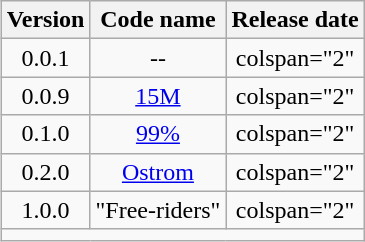<table class="wikitable" style="float:right; text-align:center; margin-left:1em; margin-right:0">
<tr>
<th rowspan=1>Version</th>
<th rowspan=1>Code name</th>
<th rowspan=1>Release date</th>
</tr>
<tr>
<td>0.0.1</td>
<td>--</td>
<td>colspan="2" </td>
</tr>
<tr>
<td>0.0.9</td>
<td><a href='#'>15M</a></td>
<td>colspan="2" </td>
</tr>
<tr>
<td>0.1.0</td>
<td><a href='#'>99%</a></td>
<td>colspan="2" </td>
</tr>
<tr>
<td>0.2.0</td>
<td><a href='#'>Ostrom</a></td>
<td>colspan="2" </td>
</tr>
<tr>
<td>1.0.0</td>
<td>"Free-riders"</td>
<td>colspan="2" </td>
</tr>
<tr>
<td colspan="99"><small></small></td>
</tr>
</table>
